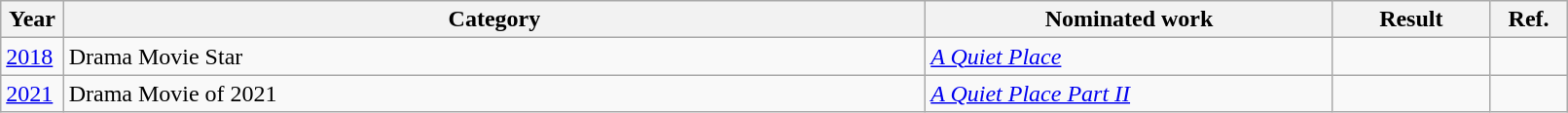<table class="wikitable" style="width:85%;">
<tr>
<th style="width:4%;">Year</th>
<th style="width:55%;">Category</th>
<th style="width:26%;">Nominated work</th>
<th style="width:10%;">Result</th>
<th width=5%>Ref.</th>
</tr>
<tr>
<td><a href='#'>2018</a></td>
<td>Drama Movie Star</td>
<td><em><a href='#'>A Quiet Place</a></em></td>
<td></td>
<td align="center"></td>
</tr>
<tr>
<td><a href='#'>2021</a></td>
<td>Drama Movie of 2021</td>
<td><em><a href='#'>A Quiet Place Part II</a></em></td>
<td></td>
<td align="center"></td>
</tr>
</table>
